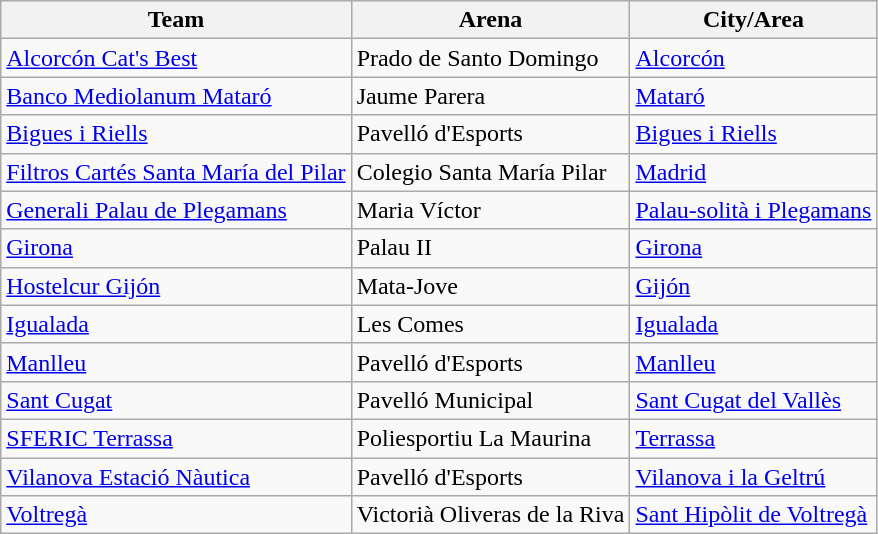<table class="wikitable sortable">
<tr>
<th>Team</th>
<th>Arena</th>
<th>City/Area</th>
</tr>
<tr>
<td><a href='#'>Alcorcón Cat's Best</a></td>
<td>Prado de Santo Domingo</td>
<td><a href='#'>Alcorcón</a></td>
</tr>
<tr>
<td><a href='#'>Banco Mediolanum Mataró</a></td>
<td>Jaume Parera</td>
<td><a href='#'>Mataró</a></td>
</tr>
<tr>
<td><a href='#'>Bigues i Riells</a></td>
<td>Pavelló d'Esports</td>
<td><a href='#'>Bigues i Riells</a></td>
</tr>
<tr>
<td><a href='#'>Filtros Cartés Santa María del Pilar</a></td>
<td>Colegio Santa María Pilar</td>
<td><a href='#'>Madrid</a></td>
</tr>
<tr>
<td><a href='#'>Generali Palau de Plegamans</a></td>
<td>Maria Víctor</td>
<td><a href='#'>Palau-solità i Plegamans</a></td>
</tr>
<tr>
<td><a href='#'>Girona</a></td>
<td>Palau II</td>
<td><a href='#'>Girona</a></td>
</tr>
<tr>
<td><a href='#'>Hostelcur Gijón</a></td>
<td>Mata-Jove</td>
<td><a href='#'>Gijón</a></td>
</tr>
<tr>
<td><a href='#'>Igualada</a></td>
<td>Les Comes</td>
<td><a href='#'>Igualada</a></td>
</tr>
<tr>
<td><a href='#'>Manlleu</a></td>
<td>Pavelló d'Esports</td>
<td><a href='#'>Manlleu</a></td>
</tr>
<tr>
<td><a href='#'>Sant Cugat</a></td>
<td>Pavelló Municipal</td>
<td><a href='#'>Sant Cugat del Vallès</a></td>
</tr>
<tr>
<td><a href='#'>SFERIC Terrassa</a></td>
<td>Poliesportiu La Maurina</td>
<td><a href='#'>Terrassa</a></td>
</tr>
<tr>
<td><a href='#'>Vilanova Estació Nàutica</a></td>
<td>Pavelló d'Esports</td>
<td><a href='#'>Vilanova i la Geltrú</a></td>
</tr>
<tr>
<td><a href='#'>Voltregà</a></td>
<td>Victorià Oliveras de la Riva</td>
<td><a href='#'>Sant Hipòlit de Voltregà</a></td>
</tr>
</table>
